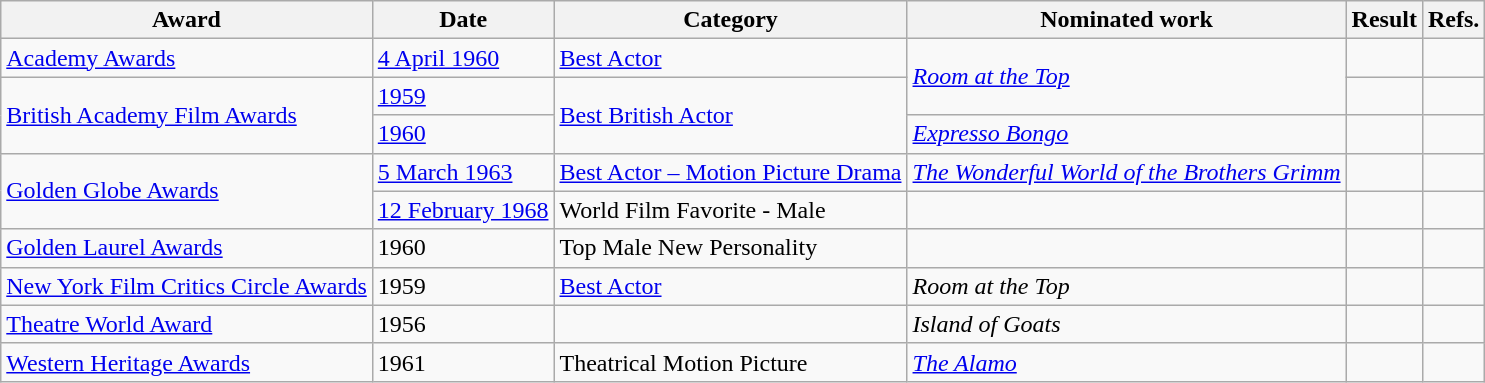<table class="wikitable sortable">
<tr>
<th>Award</th>
<th>Date</th>
<th>Category</th>
<th>Nominated work</th>
<th>Result</th>
<th>Refs.</th>
</tr>
<tr>
<td><a href='#'>Academy Awards</a></td>
<td><a href='#'>4 April 1960</a></td>
<td><a href='#'>Best Actor</a></td>
<td rowspan="2"><a href='#'><em>Room at the Top</em></a></td>
<td></td>
<td></td>
</tr>
<tr>
<td rowspan="2"><a href='#'>British Academy Film Awards</a></td>
<td><a href='#'>1959</a></td>
<td rowspan="2"><a href='#'>Best British Actor</a></td>
<td></td>
<td></td>
</tr>
<tr>
<td><a href='#'>1960</a></td>
<td><a href='#'><em>Expresso Bongo</em></a></td>
<td></td>
<td></td>
</tr>
<tr>
<td rowspan="2"><a href='#'>Golden Globe Awards</a></td>
<td><a href='#'>5 March 1963</a></td>
<td><a href='#'>Best Actor – Motion Picture Drama</a></td>
<td><a href='#'><em>The Wonderful World of the Brothers Grimm</em></a></td>
<td></td>
<td></td>
</tr>
<tr>
<td><a href='#'>12 February 1968</a></td>
<td>World Film Favorite - Male</td>
<td></td>
<td></td>
<td></td>
</tr>
<tr>
<td><a href='#'>Golden Laurel Awards</a></td>
<td>1960</td>
<td>Top Male New Personality</td>
<td></td>
<td></td>
<td></td>
</tr>
<tr>
<td><a href='#'>New York Film Critics Circle Awards</a></td>
<td>1959</td>
<td><a href='#'>Best Actor</a></td>
<td><em>Room at the Top</em></td>
<td></td>
<td></td>
</tr>
<tr>
<td><a href='#'>Theatre World Award</a></td>
<td>1956</td>
<td></td>
<td><em>Island of Goats</em></td>
<td></td>
<td></td>
</tr>
<tr>
<td><a href='#'>Western Heritage Awards</a></td>
<td>1961</td>
<td>Theatrical Motion Picture</td>
<td><a href='#'><em>The Alamo</em></a></td>
<td></td>
<td></td>
</tr>
</table>
